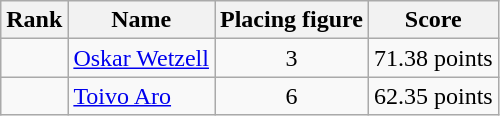<table class="wikitable" style="text-align:center">
<tr>
<th>Rank</th>
<th>Name</th>
<th>Placing figure</th>
<th>Score</th>
</tr>
<tr>
<td></td>
<td align=left><a href='#'>Oskar Wetzell</a></td>
<td>3</td>
<td>71.38 points</td>
</tr>
<tr>
<td></td>
<td align=left><a href='#'>Toivo Aro</a></td>
<td>6</td>
<td>62.35 points</td>
</tr>
</table>
